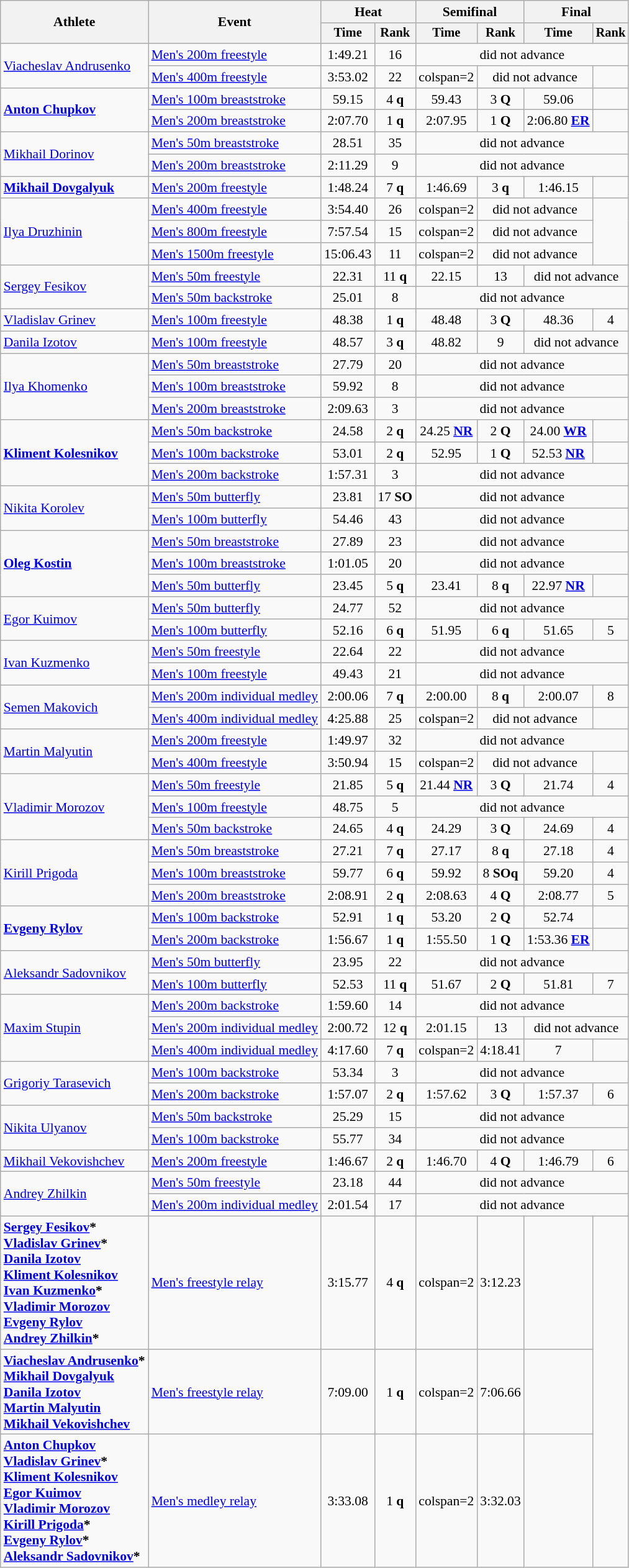<table class=wikitable style="font-size:90%">
<tr>
<th rowspan="2">Athlete</th>
<th rowspan="2">Event</th>
<th colspan="2">Heat</th>
<th colspan="2">Semifinal</th>
<th colspan="2">Final</th>
</tr>
<tr style="font-size:95%">
<th>Time</th>
<th>Rank</th>
<th>Time</th>
<th>Rank</th>
<th>Time</th>
<th>Rank</th>
</tr>
<tr align=center>
<td align=left rowspan=2><a href='#'>Viacheslav Andrusenko</a></td>
<td align=left><a href='#'>Men's 200m freestyle</a></td>
<td>1:49.21</td>
<td>16</td>
<td colspan=4>did not advance</td>
</tr>
<tr align=center>
<td align=left><a href='#'>Men's 400m freestyle</a></td>
<td>3:53.02</td>
<td>22</td>
<td>colspan=2 </td>
<td colspan=2>did not advance</td>
</tr>
<tr align=center>
<td align=left rowspan=2><strong><a href='#'>Anton Chupkov</a></strong></td>
<td align=left><a href='#'>Men's 100m breaststroke</a></td>
<td>59.15</td>
<td>4 <strong>q</strong></td>
<td>59.43</td>
<td>3 <strong>Q</strong></td>
<td>59.06</td>
<td></td>
</tr>
<tr align=center>
<td align=left><a href='#'>Men's 200m breaststroke</a></td>
<td>2:07.70</td>
<td>1 <strong>q</strong></td>
<td>2:07.95</td>
<td>1 <strong>Q</strong></td>
<td>2:06.80 <strong><a href='#'>ER</a></strong></td>
<td></td>
</tr>
<tr align=center>
<td align=left rowspan=2><a href='#'>Mikhail Dorinov</a></td>
<td align=left><a href='#'>Men's 50m breaststroke</a></td>
<td>28.51</td>
<td>35</td>
<td colspan=4>did not advance</td>
</tr>
<tr align=center>
<td align=left><a href='#'>Men's 200m breaststroke</a></td>
<td>2:11.29</td>
<td>9</td>
<td colspan=4>did not advance</td>
</tr>
<tr align=center>
<td align=left><strong><a href='#'>Mikhail Dovgalyuk</a></strong></td>
<td align=left><a href='#'>Men's 200m freestyle</a></td>
<td>1:48.24</td>
<td>7 <strong>q</strong></td>
<td>1:46.69</td>
<td>3 <strong>q</strong></td>
<td>1:46.15</td>
<td></td>
</tr>
<tr align=center>
<td align=left rowspan=3><a href='#'>Ilya Druzhinin</a></td>
<td align=left><a href='#'>Men's 400m freestyle</a></td>
<td>3:54.40</td>
<td>26</td>
<td>colspan=2 </td>
<td colspan=2>did not advance</td>
</tr>
<tr align=center>
<td align=left><a href='#'>Men's 800m freestyle</a></td>
<td>7:57.54</td>
<td>15</td>
<td>colspan=2 </td>
<td colspan=2>did not advance</td>
</tr>
<tr align=center>
<td align=left><a href='#'>Men's 1500m freestyle</a></td>
<td>15:06.43</td>
<td>11</td>
<td>colspan=2 </td>
<td colspan=2>did not advance</td>
</tr>
<tr align=center>
<td align=left rowspan=2><a href='#'>Sergey Fesikov</a></td>
<td align=left><a href='#'>Men's 50m freestyle</a></td>
<td>22.31</td>
<td>11 <strong>q</strong></td>
<td>22.15</td>
<td>13</td>
<td colspan=2>did not advance</td>
</tr>
<tr align=center>
<td align=left><a href='#'>Men's 50m backstroke</a></td>
<td>25.01</td>
<td>8</td>
<td colspan=4>did not advance</td>
</tr>
<tr align=center>
<td align=left><a href='#'>Vladislav Grinev</a></td>
<td align=left><a href='#'>Men's 100m freestyle</a></td>
<td>48.38</td>
<td>1 <strong>q</strong></td>
<td>48.48</td>
<td>3 <strong>Q</strong></td>
<td>48.36</td>
<td>4</td>
</tr>
<tr align=center>
<td align=left><a href='#'>Danila Izotov</a></td>
<td align=left><a href='#'>Men's 100m freestyle</a></td>
<td>48.57</td>
<td>3 <strong>q</strong></td>
<td>48.82</td>
<td>9</td>
<td colspan=2>did not advance</td>
</tr>
<tr align=center>
<td align=left rowspan=3><a href='#'>Ilya Khomenko</a></td>
<td align=left><a href='#'>Men's 50m breaststroke</a></td>
<td>27.79</td>
<td>20</td>
<td colspan=4>did not advance</td>
</tr>
<tr align=center>
<td align=left><a href='#'>Men's 100m breaststroke</a></td>
<td>59.92</td>
<td>8</td>
<td colspan=4>did not advance</td>
</tr>
<tr align=center>
<td align=left><a href='#'>Men's 200m breaststroke</a></td>
<td>2:09.63</td>
<td>3</td>
<td colspan=4>did not advance</td>
</tr>
<tr align=center>
<td align=left rowspan=3><strong><a href='#'>Kliment Kolesnikov</a></strong></td>
<td align=left><a href='#'>Men's 50m backstroke</a></td>
<td>24.58</td>
<td>2 <strong>q</strong></td>
<td>24.25 <strong><a href='#'>NR</a></strong></td>
<td>2 <strong>Q</strong></td>
<td>24.00 <strong><a href='#'>WR</a></strong></td>
<td></td>
</tr>
<tr align=center>
<td align=left><a href='#'>Men's 100m backstroke</a></td>
<td>53.01</td>
<td>2 <strong>q</strong></td>
<td>52.95</td>
<td>1 <strong>Q</strong></td>
<td>52.53 <strong><a href='#'>NR</a></strong></td>
<td></td>
</tr>
<tr align=center>
<td align=left><a href='#'>Men's 200m backstroke</a></td>
<td>1:57.31</td>
<td>3</td>
<td colspan=4>did not advance</td>
</tr>
<tr align=center>
<td align=left rowspan=2><a href='#'>Nikita Korolev</a></td>
<td align=left><a href='#'>Men's 50m butterfly</a></td>
<td>23.81</td>
<td>17 <strong>SO</strong></td>
<td colspan=4>did not advance</td>
</tr>
<tr align=center>
<td align=left><a href='#'>Men's 100m butterfly</a></td>
<td>54.46</td>
<td>43</td>
<td colspan=4>did not advance</td>
</tr>
<tr align=center>
<td align=left rowspan=3><strong><a href='#'>Oleg Kostin</a></strong></td>
<td align=left><a href='#'>Men's 50m breaststroke</a></td>
<td>27.89</td>
<td>23</td>
<td colspan=4>did not advance</td>
</tr>
<tr align=center>
<td align=left><a href='#'>Men's 100m breaststroke</a></td>
<td>1:01.05</td>
<td>20</td>
<td colspan=4>did not advance</td>
</tr>
<tr align=center>
<td align=left><a href='#'>Men's 50m butterfly</a></td>
<td>23.45</td>
<td>5 <strong>q</strong></td>
<td>23.41</td>
<td>8 <strong>q</strong></td>
<td>22.97 <strong><a href='#'>NR</a></strong></td>
<td></td>
</tr>
<tr align=center>
<td align=left rowspan=2><a href='#'>Egor Kuimov</a></td>
<td align=left><a href='#'>Men's 50m butterfly</a></td>
<td>24.77</td>
<td>52</td>
<td colspan=4>did not advance</td>
</tr>
<tr align=center>
<td align=left><a href='#'>Men's 100m butterfly</a></td>
<td>52.16</td>
<td>6 <strong>q</strong></td>
<td>51.95</td>
<td>6 <strong>q</strong></td>
<td>51.65</td>
<td>5</td>
</tr>
<tr align=center>
<td align=left rowspan=2><a href='#'>Ivan Kuzmenko</a></td>
<td align=left><a href='#'>Men's 50m freestyle</a></td>
<td>22.64</td>
<td>22</td>
<td colspan=4>did not advance</td>
</tr>
<tr align=center>
<td align=left><a href='#'>Men's 100m freestyle</a></td>
<td>49.43</td>
<td>21</td>
<td colspan=4>did not advance</td>
</tr>
<tr align=center>
<td align=left rowspan=2><a href='#'>Semen Makovich</a></td>
<td align=left><a href='#'>Men's 200m individual medley</a></td>
<td>2:00.06</td>
<td>7 <strong>q</strong></td>
<td>2:00.00</td>
<td>8 <strong>q</strong></td>
<td>2:00.07</td>
<td>8</td>
</tr>
<tr align=center>
<td align=left><a href='#'>Men's 400m individual medley</a></td>
<td>4:25.88</td>
<td>25</td>
<td>colspan=2 </td>
<td colspan=2>did not advance</td>
</tr>
<tr align=center>
<td align=left rowspan=2><a href='#'>Martin Malyutin</a></td>
<td align=left><a href='#'>Men's 200m freestyle</a></td>
<td>1:49.97</td>
<td>32</td>
<td colspan=4>did not advance</td>
</tr>
<tr align=center>
<td align=left><a href='#'>Men's 400m freestyle</a></td>
<td>3:50.94</td>
<td>15</td>
<td>colspan=2 </td>
<td colspan=2>did not advance</td>
</tr>
<tr align=center>
<td align=left rowspan=3><a href='#'>Vladimir Morozov</a></td>
<td align=left><a href='#'>Men's 50m freestyle</a></td>
<td>21.85</td>
<td>5 <strong>q</strong></td>
<td>21.44 <strong><a href='#'>NR</a></strong></td>
<td>3 <strong>Q</strong></td>
<td>21.74</td>
<td>4</td>
</tr>
<tr align=center>
<td align=left><a href='#'>Men's 100m freestyle</a></td>
<td>48.75</td>
<td>5</td>
<td colspan=4>did not advance</td>
</tr>
<tr align=center>
<td align=left><a href='#'>Men's 50m backstroke</a></td>
<td>24.65</td>
<td>4 <strong>q</strong></td>
<td>24.29</td>
<td>3 <strong>Q</strong></td>
<td>24.69</td>
<td>4</td>
</tr>
<tr align=center>
<td align=left rowspan=3><a href='#'>Kirill Prigoda</a></td>
<td align=left><a href='#'>Men's 50m breaststroke</a></td>
<td>27.21</td>
<td>7 <strong>q</strong></td>
<td>27.17</td>
<td>8 <strong>q</strong></td>
<td>27.18</td>
<td>4</td>
</tr>
<tr align=center>
<td align=left><a href='#'>Men's 100m breaststroke</a></td>
<td>59.77</td>
<td>6 <strong>q</strong></td>
<td>59.92</td>
<td>8 <strong>SOq</strong></td>
<td>59.20</td>
<td>4</td>
</tr>
<tr align=center>
<td align=left><a href='#'>Men's 200m breaststroke</a></td>
<td>2:08.91</td>
<td>2 <strong>q</strong></td>
<td>2:08.63</td>
<td>4 <strong>Q</strong></td>
<td>2:08.77</td>
<td>5</td>
</tr>
<tr align=center>
<td align=left rowspan=2><strong><a href='#'>Evgeny Rylov</a></strong></td>
<td align=left><a href='#'>Men's 100m backstroke</a></td>
<td>52.91</td>
<td>1 <strong>q</strong></td>
<td>53.20</td>
<td>2 <strong>Q</strong></td>
<td>52.74</td>
<td></td>
</tr>
<tr align=center>
<td align=left><a href='#'>Men's 200m backstroke</a></td>
<td>1:56.67</td>
<td>1 <strong>q</strong></td>
<td>1:55.50</td>
<td>1 <strong>Q</strong></td>
<td>1:53.36 <strong><a href='#'>ER</a></strong></td>
<td></td>
</tr>
<tr align=center>
<td align=left rowspan=2><a href='#'>Aleksandr Sadovnikov</a></td>
<td align=left><a href='#'>Men's 50m butterfly</a></td>
<td>23.95</td>
<td>22</td>
<td colspan=4>did not advance</td>
</tr>
<tr align=center>
<td align=left><a href='#'>Men's 100m butterfly</a></td>
<td>52.53</td>
<td>11 <strong>q</strong></td>
<td>51.67</td>
<td>2 <strong>Q</strong></td>
<td>51.81</td>
<td>7</td>
</tr>
<tr align=center>
<td align=left rowspan=3><a href='#'>Maxim Stupin</a></td>
<td align=left><a href='#'>Men's 200m backstroke</a></td>
<td>1:59.60</td>
<td>14</td>
<td colspan=4>did not advance</td>
</tr>
<tr align=center>
<td align=left><a href='#'>Men's 200m individual medley</a></td>
<td>2:00.72</td>
<td>12 <strong>q</strong></td>
<td>2:01.15</td>
<td>13</td>
<td colspan=2>did not advance</td>
</tr>
<tr align=center>
<td align=left><a href='#'>Men's 400m individual medley</a></td>
<td>4:17.60</td>
<td>7 <strong>q</strong></td>
<td>colspan=2 </td>
<td>4:18.41</td>
<td>7</td>
</tr>
<tr align=center>
<td align=left rowspan=2><a href='#'>Grigoriy Tarasevich</a></td>
<td align=left><a href='#'>Men's 100m backstroke</a></td>
<td>53.34</td>
<td>3</td>
<td colspan=4>did not advance</td>
</tr>
<tr align=center>
<td align=left><a href='#'>Men's 200m backstroke</a></td>
<td>1:57.07</td>
<td>2 <strong>q</strong></td>
<td>1:57.62</td>
<td>3 <strong>Q</strong></td>
<td>1:57.37</td>
<td>6</td>
</tr>
<tr align=center>
<td align=left rowspan=2><a href='#'>Nikita Ulyanov</a></td>
<td align=left><a href='#'>Men's 50m backstroke</a></td>
<td>25.29</td>
<td>15</td>
<td colspan=4>did not advance</td>
</tr>
<tr align=center>
<td align=left><a href='#'>Men's 100m backstroke</a></td>
<td>55.77</td>
<td>34</td>
<td colspan=4>did not advance</td>
</tr>
<tr align=center>
<td align=left><a href='#'>Mikhail Vekovishchev</a></td>
<td align=left><a href='#'>Men's 200m freestyle</a></td>
<td>1:46.67</td>
<td>2 <strong>q</strong></td>
<td>1:46.70</td>
<td>4 <strong>Q</strong></td>
<td>1:46.79</td>
<td>6</td>
</tr>
<tr align=center>
<td align=left rowspan=2><a href='#'>Andrey Zhilkin</a></td>
<td align=left><a href='#'>Men's 50m freestyle</a></td>
<td>23.18</td>
<td>44</td>
<td colspan=4>did not advance</td>
</tr>
<tr align=center>
<td align=left><a href='#'>Men's 200m individual medley</a></td>
<td>2:01.54</td>
<td>17</td>
<td colspan=4>did not advance</td>
</tr>
<tr align=center>
<td align=left><strong><a href='#'>Sergey Fesikov</a>*<br><a href='#'>Vladislav Grinev</a>*<br><a href='#'>Danila Izotov</a><br><a href='#'>Kliment Kolesnikov</a><br><a href='#'>Ivan Kuzmenko</a>*<br><a href='#'>Vladimir Morozov</a><br><a href='#'>Evgeny Rylov</a><br><a href='#'>Andrey Zhilkin</a>*</strong></td>
<td align=left><a href='#'>Men's  freestyle relay</a></td>
<td>3:15.77</td>
<td>4 <strong>q</strong></td>
<td>colspan=2 </td>
<td>3:12.23</td>
<td></td>
</tr>
<tr align=center>
<td align=left><strong><a href='#'>Viacheslav Andrusenko</a>*<br><a href='#'>Mikhail Dovgalyuk</a><br><a href='#'>Danila Izotov</a><br><a href='#'>Martin Malyutin</a><br><a href='#'>Mikhail Vekovishchev</a></strong></td>
<td align=left><a href='#'>Men's  freestyle relay</a></td>
<td>7:09.00</td>
<td>1 <strong>q</strong></td>
<td>colspan=2 </td>
<td>7:06.66</td>
<td></td>
</tr>
<tr align=center>
<td align=left><strong><a href='#'>Anton Chupkov</a><br><a href='#'>Vladislav Grinev</a>*<br><a href='#'>Kliment Kolesnikov</a><br><a href='#'>Egor Kuimov</a><br><a href='#'>Vladimir Morozov</a><br><a href='#'>Kirill Prigoda</a>*<br><a href='#'>Evgeny Rylov</a>*<br><a href='#'>Aleksandr Sadovnikov</a>*</strong></td>
<td align=left><a href='#'>Men's  medley relay</a></td>
<td>3:33.08</td>
<td>1 <strong>q</strong></td>
<td>colspan=2 </td>
<td>3:32.03</td>
<td></td>
</tr>
</table>
